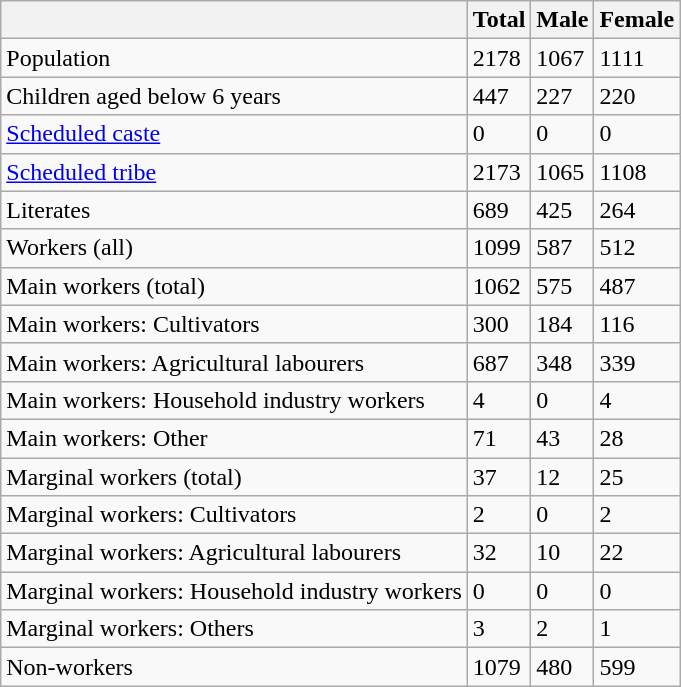<table class="wikitable sortable">
<tr>
<th></th>
<th>Total</th>
<th>Male</th>
<th>Female</th>
</tr>
<tr>
<td>Population</td>
<td>2178</td>
<td>1067</td>
<td>1111</td>
</tr>
<tr>
<td>Children aged below 6 years</td>
<td>447</td>
<td>227</td>
<td>220</td>
</tr>
<tr>
<td><a href='#'>Scheduled caste</a></td>
<td>0</td>
<td>0</td>
<td>0</td>
</tr>
<tr>
<td><a href='#'>Scheduled tribe</a></td>
<td>2173</td>
<td>1065</td>
<td>1108</td>
</tr>
<tr>
<td>Literates</td>
<td>689</td>
<td>425</td>
<td>264</td>
</tr>
<tr>
<td>Workers (all)</td>
<td>1099</td>
<td>587</td>
<td>512</td>
</tr>
<tr>
<td>Main workers (total)</td>
<td>1062</td>
<td>575</td>
<td>487</td>
</tr>
<tr>
<td>Main workers: Cultivators</td>
<td>300</td>
<td>184</td>
<td>116</td>
</tr>
<tr>
<td>Main workers: Agricultural labourers</td>
<td>687</td>
<td>348</td>
<td>339</td>
</tr>
<tr>
<td>Main workers: Household industry workers</td>
<td>4</td>
<td>0</td>
<td>4</td>
</tr>
<tr>
<td>Main workers: Other</td>
<td>71</td>
<td>43</td>
<td>28</td>
</tr>
<tr>
<td>Marginal workers (total)</td>
<td>37</td>
<td>12</td>
<td>25</td>
</tr>
<tr>
<td>Marginal workers: Cultivators</td>
<td>2</td>
<td>0</td>
<td>2</td>
</tr>
<tr>
<td>Marginal workers: Agricultural labourers</td>
<td>32</td>
<td>10</td>
<td>22</td>
</tr>
<tr>
<td>Marginal workers: Household industry workers</td>
<td>0</td>
<td>0</td>
<td>0</td>
</tr>
<tr>
<td>Marginal workers: Others</td>
<td>3</td>
<td>2</td>
<td>1</td>
</tr>
<tr>
<td>Non-workers</td>
<td>1079</td>
<td>480</td>
<td>599</td>
</tr>
</table>
